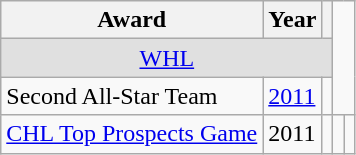<table class="wikitable">
<tr>
<th>Award</th>
<th>Year</th>
<th></th>
</tr>
<tr ALIGN="center" bgcolor="#e0e0e0">
<td colspan="3"><a href='#'>WHL</a></td>
</tr>
<tr>
<td>Second All-Star Team</td>
<td><a href='#'>2011</a></td>
<td></td>
</tr>
<tr>
<td><a href='#'>CHL Top Prospects Game</a></td>
<td>2011</td>
<td></td>
<td></td>
<td></td>
</tr>
</table>
